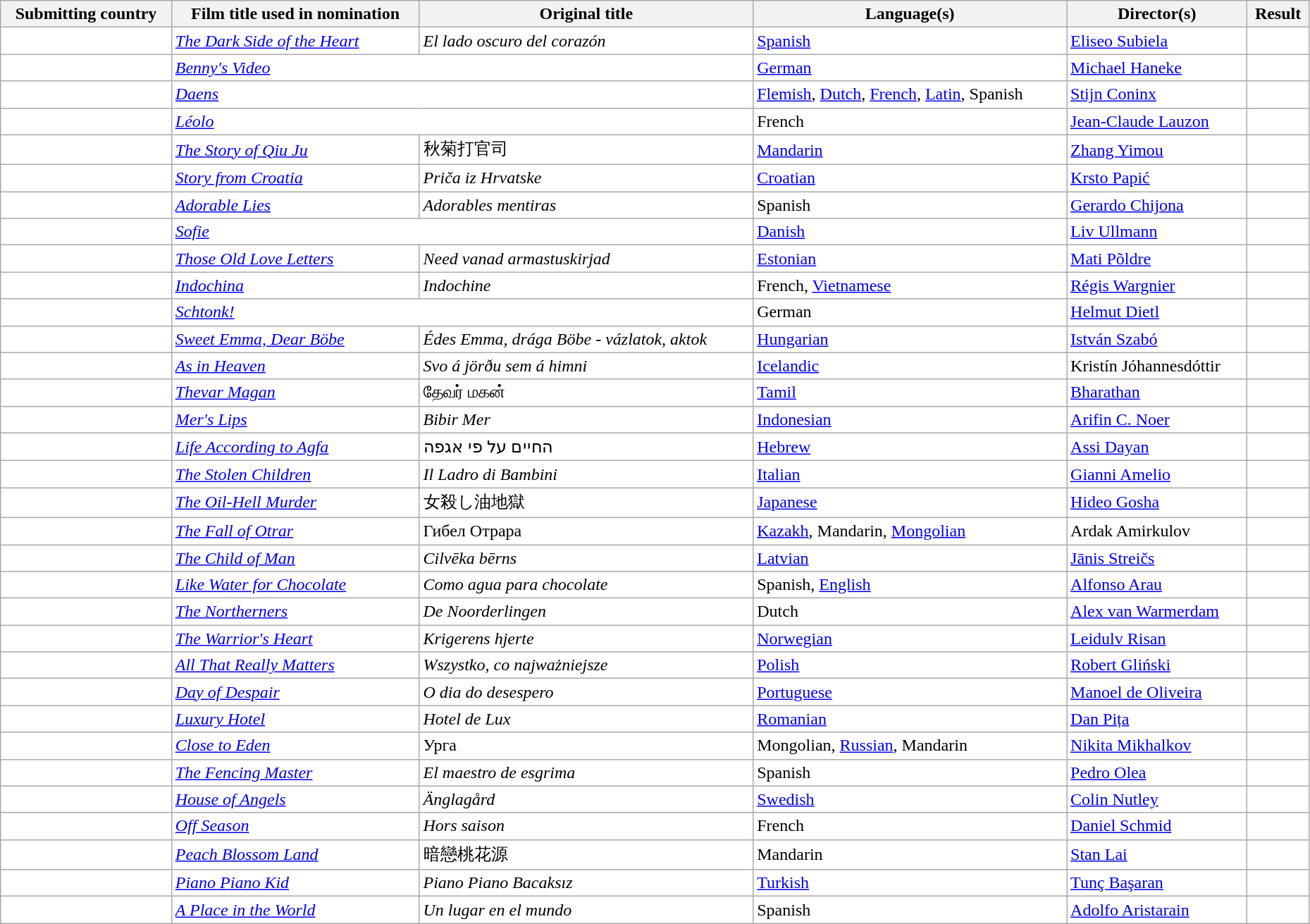<table class="wikitable sortable" width="98%" style="background:#ffffff;">
<tr>
<th>Submitting country</th>
<th>Film title used in nomination</th>
<th>Original title</th>
<th>Language(s)</th>
<th>Director(s)</th>
<th>Result</th>
</tr>
<tr>
<td></td>
<td><em><a href='#'>The Dark Side of the Heart</a></em></td>
<td><em>El lado oscuro del corazón</em></td>
<td><a href='#'>Spanish</a></td>
<td><a href='#'>Eliseo Subiela</a></td>
<td></td>
</tr>
<tr>
<td></td>
<td colspan="2"><em><a href='#'>Benny's Video</a></em></td>
<td><a href='#'>German</a></td>
<td><a href='#'>Michael Haneke</a></td>
<td></td>
</tr>
<tr>
<td></td>
<td colspan="2"><em><a href='#'>Daens</a></em></td>
<td><a href='#'>Flemish</a>, <a href='#'>Dutch</a>, <a href='#'>French</a>, <a href='#'>Latin</a>, Spanish</td>
<td><a href='#'>Stijn Coninx</a></td>
<td></td>
</tr>
<tr>
<td></td>
<td colspan="2"><em><a href='#'>Léolo</a></em></td>
<td>French</td>
<td><a href='#'>Jean-Claude Lauzon</a></td>
<td></td>
</tr>
<tr>
<td></td>
<td><em><a href='#'>The Story of Qiu Ju</a></em></td>
<td>秋菊打官司</td>
<td><a href='#'>Mandarin</a></td>
<td><a href='#'>Zhang Yimou</a></td>
<td></td>
</tr>
<tr>
<td></td>
<td><em><a href='#'>Story from Croatia</a></em></td>
<td><em>Priča iz Hrvatske</em></td>
<td><a href='#'>Croatian</a></td>
<td><a href='#'>Krsto Papić</a></td>
<td></td>
</tr>
<tr>
<td></td>
<td><em><a href='#'>Adorable Lies</a></em></td>
<td><em>Adorables mentiras</em></td>
<td>Spanish</td>
<td><a href='#'>Gerardo Chijona</a></td>
<td></td>
</tr>
<tr>
<td></td>
<td colspan="2"><em><a href='#'>Sofie</a></em></td>
<td><a href='#'>Danish</a></td>
<td><a href='#'>Liv Ullmann</a></td>
<td></td>
</tr>
<tr>
<td></td>
<td><em><a href='#'>Those Old Love Letters</a></em></td>
<td><em>Need vanad armastuskirjad</em></td>
<td><a href='#'>Estonian</a></td>
<td><a href='#'>Mati Põldre</a></td>
<td></td>
</tr>
<tr>
<td></td>
<td><em><a href='#'>Indochina</a></em></td>
<td><em>Indochine</em></td>
<td>French, <a href='#'>Vietnamese</a></td>
<td><a href='#'>Régis Wargnier</a></td>
<td></td>
</tr>
<tr>
<td></td>
<td colspan="2"><em><a href='#'>Schtonk!</a></em></td>
<td>German</td>
<td><a href='#'>Helmut Dietl</a></td>
<td></td>
</tr>
<tr>
<td></td>
<td><em><a href='#'>Sweet Emma, Dear Böbe</a></em></td>
<td><em>Édes Emma, drága Böbe - vázlatok, aktok</em></td>
<td><a href='#'>Hungarian</a></td>
<td><a href='#'>István Szabó</a></td>
<td></td>
</tr>
<tr>
<td></td>
<td><em><a href='#'>As in Heaven</a></em></td>
<td><em>Svo á jörðu sem á himni</em></td>
<td><a href='#'>Icelandic</a></td>
<td>Kristín Jóhannesdóttir</td>
<td></td>
</tr>
<tr>
<td></td>
<td><em><a href='#'>Thevar Magan</a></em></td>
<td>தேவர் மகன்</td>
<td><a href='#'>Tamil</a></td>
<td><a href='#'>Bharathan</a></td>
<td></td>
</tr>
<tr>
<td></td>
<td><em><a href='#'>Mer's Lips</a></em></td>
<td><em>Bibir Mer</em></td>
<td><a href='#'>Indonesian</a></td>
<td><a href='#'>Arifin C. Noer</a></td>
<td></td>
</tr>
<tr>
<td></td>
<td><em><a href='#'>Life According to Agfa</a></em></td>
<td>החיים על פי אגפה</td>
<td><a href='#'>Hebrew</a></td>
<td><a href='#'>Assi Dayan</a></td>
<td></td>
</tr>
<tr>
<td></td>
<td><em><a href='#'>The Stolen Children</a></em></td>
<td><em>Il Ladro di Bambini</em></td>
<td><a href='#'>Italian</a></td>
<td><a href='#'>Gianni Amelio</a></td>
<td></td>
</tr>
<tr>
<td></td>
<td><em><a href='#'>The Oil-Hell Murder</a></em></td>
<td>女殺し油地獄</td>
<td><a href='#'>Japanese</a></td>
<td><a href='#'>Hideo Gosha</a></td>
<td></td>
</tr>
<tr>
<td></td>
<td><em><a href='#'>The Fall of Otrar</a></em></td>
<td>Гибел Отрара</td>
<td><a href='#'>Kazakh</a>, Mandarin, <a href='#'>Mongolian</a></td>
<td>Ardak Amirkulov</td>
<td></td>
</tr>
<tr>
<td></td>
<td><em><a href='#'>The Child of Man</a></em></td>
<td><em>Cilvēka bērns</em></td>
<td><a href='#'>Latvian</a></td>
<td><a href='#'>Jānis Streičs</a></td>
<td></td>
</tr>
<tr>
<td></td>
<td><em><a href='#'>Like Water for Chocolate</a></em></td>
<td><em>Como agua para chocolate</em></td>
<td>Spanish, <a href='#'>English</a></td>
<td><a href='#'>Alfonso Arau</a></td>
<td></td>
</tr>
<tr>
<td></td>
<td><em><a href='#'>The Northerners</a></em></td>
<td><em>De Noorderlingen</em></td>
<td>Dutch</td>
<td><a href='#'>Alex van Warmerdam</a></td>
<td></td>
</tr>
<tr>
<td></td>
<td><em><a href='#'>The Warrior's Heart</a></em></td>
<td><em>Krigerens hjerte</em></td>
<td><a href='#'>Norwegian</a></td>
<td><a href='#'>Leidulv Risan</a></td>
<td></td>
</tr>
<tr>
<td></td>
<td><em><a href='#'>All That Really Matters</a></em></td>
<td><em>Wszystko, co najważniejsze</em></td>
<td><a href='#'>Polish</a></td>
<td><a href='#'>Robert Gliński</a></td>
<td></td>
</tr>
<tr>
<td></td>
<td><em><a href='#'>Day of Despair</a></em></td>
<td><em>O dia do desespero</em></td>
<td><a href='#'>Portuguese</a></td>
<td><a href='#'>Manoel de Oliveira</a></td>
<td></td>
</tr>
<tr>
<td></td>
<td><em><a href='#'>Luxury Hotel</a></em></td>
<td><em>Hotel de Lux</em></td>
<td><a href='#'>Romanian</a></td>
<td><a href='#'>Dan Pița</a></td>
<td></td>
</tr>
<tr>
<td></td>
<td><em><a href='#'>Close to Eden</a></em></td>
<td>Урга</td>
<td>Mongolian, <a href='#'>Russian</a>, Mandarin</td>
<td><a href='#'>Nikita Mikhalkov</a></td>
<td></td>
</tr>
<tr>
<td></td>
<td><em><a href='#'>The Fencing Master</a></em></td>
<td><em>El maestro de esgrima</em></td>
<td>Spanish</td>
<td><a href='#'>Pedro Olea</a></td>
<td></td>
</tr>
<tr>
<td></td>
<td><em><a href='#'>House of Angels</a></em></td>
<td><em>Änglagård</em></td>
<td><a href='#'>Swedish</a></td>
<td><a href='#'>Colin Nutley</a></td>
<td></td>
</tr>
<tr>
<td></td>
<td><em><a href='#'>Off Season</a></em></td>
<td><em>Hors saison</em></td>
<td>French</td>
<td><a href='#'>Daniel Schmid</a></td>
<td></td>
</tr>
<tr>
<td></td>
<td><em><a href='#'>Peach Blossom Land</a></em></td>
<td>暗戀桃花源</td>
<td>Mandarin</td>
<td><a href='#'>Stan Lai</a></td>
<td></td>
</tr>
<tr>
<td></td>
<td><em><a href='#'>Piano Piano Kid</a></em></td>
<td><em>Piano Piano Bacaksız</em></td>
<td><a href='#'>Turkish</a></td>
<td><a href='#'>Tunç Başaran</a></td>
<td></td>
</tr>
<tr>
<td></td>
<td><em><a href='#'>A Place in the World</a></em></td>
<td><em>Un lugar en el mundo</em></td>
<td>Spanish</td>
<td><a href='#'>Adolfo Aristarain</a></td>
<td></td>
</tr>
</table>
